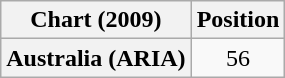<table class="wikitable plainrowheaders" style="text-align:center">
<tr>
<th scope="col">Chart (2009)</th>
<th scope="col">Position</th>
</tr>
<tr>
<th scope="row">Australia (ARIA)</th>
<td>56</td>
</tr>
</table>
